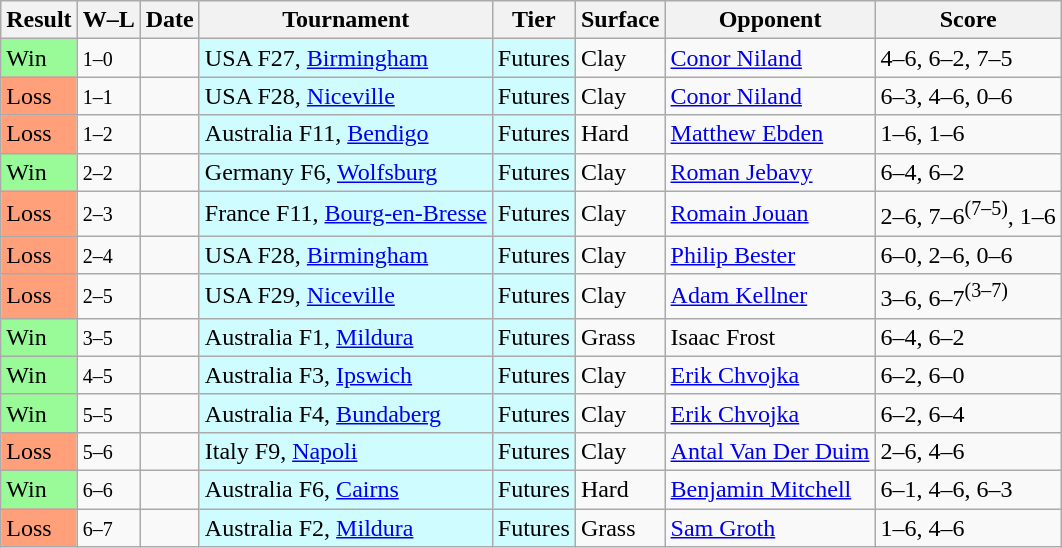<table class="sortable wikitable">
<tr>
<th>Result</th>
<th class="unsortable">W–L</th>
<th>Date</th>
<th>Tournament</th>
<th>Tier</th>
<th>Surface</th>
<th>Opponent</th>
<th class="unsortable">Score</th>
</tr>
<tr>
<td bgcolor=98FB98>Win</td>
<td><small>1–0</small></td>
<td></td>
<td style="background:#cffcff;">USA F27, <a href='#'>Birmingham</a></td>
<td style="background:#cffcff;">Futures</td>
<td>Clay</td>
<td> <a href='#'>Conor Niland</a></td>
<td>4–6, 6–2, 7–5</td>
</tr>
<tr>
<td bgcolor=FFA07A>Loss</td>
<td><small>1–1</small></td>
<td></td>
<td style="background:#cffcff;">USA F28, <a href='#'>Niceville</a></td>
<td style="background:#cffcff;">Futures</td>
<td>Clay</td>
<td> <a href='#'>Conor Niland</a></td>
<td>6–3, 4–6, 0–6</td>
</tr>
<tr>
<td bgcolor=FFA07A>Loss</td>
<td><small>1–2</small></td>
<td></td>
<td style="background:#cffcff;">Australia F11, <a href='#'>Bendigo</a></td>
<td style="background:#cffcff;">Futures</td>
<td>Hard</td>
<td> <a href='#'>Matthew Ebden</a></td>
<td>1–6, 1–6</td>
</tr>
<tr>
<td bgcolor=98FB98>Win</td>
<td><small>2–2</small></td>
<td></td>
<td style="background:#cffcff;">Germany F6, <a href='#'>Wolfsburg</a></td>
<td style="background:#cffcff;">Futures</td>
<td>Clay</td>
<td> <a href='#'>Roman Jebavy</a></td>
<td>6–4, 6–2</td>
</tr>
<tr>
<td bgcolor=FFA07A>Loss</td>
<td><small>2–3</small></td>
<td></td>
<td style="background:#cffcff;">France F11, <a href='#'>Bourg-en-Bresse</a></td>
<td style="background:#cffcff;">Futures</td>
<td>Clay</td>
<td> <a href='#'>Romain Jouan</a></td>
<td>2–6, 7–6<sup>(7–5)</sup>, 1–6</td>
</tr>
<tr>
<td bgcolor=FFA07A>Loss</td>
<td><small>2–4</small></td>
<td></td>
<td style="background:#cffcff;">USA F28, <a href='#'>Birmingham</a></td>
<td style="background:#cffcff;">Futures</td>
<td>Clay</td>
<td> <a href='#'>Philip Bester</a></td>
<td>6–0, 2–6, 0–6</td>
</tr>
<tr>
<td bgcolor=FFA07A>Loss</td>
<td><small>2–5</small></td>
<td></td>
<td style="background:#cffcff;">USA F29, <a href='#'>Niceville</a></td>
<td style="background:#cffcff;">Futures</td>
<td>Clay</td>
<td> <a href='#'>Adam Kellner</a></td>
<td>3–6, 6–7<sup>(3–7)</sup></td>
</tr>
<tr>
<td bgcolor=98FB98>Win</td>
<td><small>3–5</small></td>
<td></td>
<td style="background:#cffcff;">Australia F1, <a href='#'>Mildura</a></td>
<td style="background:#cffcff;">Futures</td>
<td>Grass</td>
<td> Isaac Frost</td>
<td>6–4, 6–2</td>
</tr>
<tr>
<td bgcolor=98FB98>Win</td>
<td><small>4–5</small></td>
<td></td>
<td style="background:#cffcff;">Australia F3, <a href='#'>Ipswich</a></td>
<td style="background:#cffcff;">Futures</td>
<td>Clay</td>
<td> <a href='#'>Erik Chvojka</a></td>
<td>6–2, 6–0</td>
</tr>
<tr>
<td bgcolor=98FB98>Win</td>
<td><small>5–5</small></td>
<td></td>
<td style="background:#cffcff;">Australia F4, <a href='#'>Bundaberg</a></td>
<td style="background:#cffcff;">Futures</td>
<td>Clay</td>
<td> <a href='#'>Erik Chvojka</a></td>
<td>6–2, 6–4</td>
</tr>
<tr>
<td bgcolor=FFA07A>Loss</td>
<td><small>5–6</small></td>
<td></td>
<td style="background:#cffcff;">Italy F9, <a href='#'>Napoli</a></td>
<td style="background:#cffcff;">Futures</td>
<td>Clay</td>
<td> <a href='#'>Antal Van Der Duim</a></td>
<td>2–6, 4–6</td>
</tr>
<tr>
<td bgcolor=98FB98>Win</td>
<td><small>6–6</small></td>
<td></td>
<td style="background:#cffcff;">Australia F6, <a href='#'>Cairns</a></td>
<td style="background:#cffcff;">Futures</td>
<td>Hard</td>
<td> <a href='#'>Benjamin Mitchell</a></td>
<td>6–1, 4–6, 6–3</td>
</tr>
<tr>
<td bgcolor=FFA07A>Loss</td>
<td><small>6–7</small></td>
<td></td>
<td style="background:#cffcff;">Australia F2, <a href='#'>Mildura</a></td>
<td style="background:#cffcff;">Futures</td>
<td>Grass</td>
<td> <a href='#'>Sam Groth</a></td>
<td>1–6, 4–6</td>
</tr>
</table>
